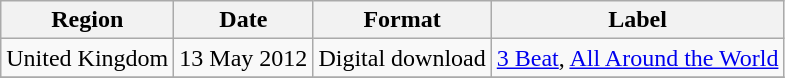<table class=wikitable>
<tr>
<th>Region</th>
<th>Date</th>
<th>Format</th>
<th>Label</th>
</tr>
<tr>
<td>United Kingdom</td>
<td>13 May 2012</td>
<td>Digital download</td>
<td><a href='#'>3 Beat</a>, <a href='#'>All Around the World</a></td>
</tr>
<tr>
</tr>
</table>
